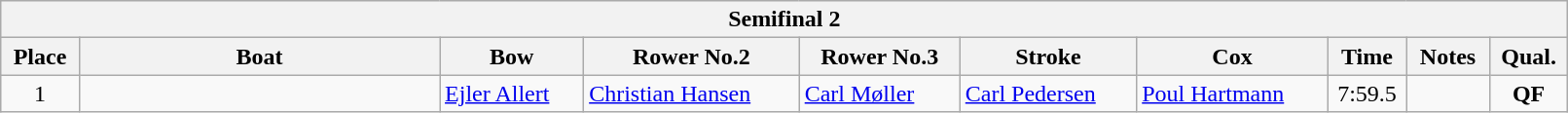<table class=wikitable style="text-align:center" width=85%>
<tr>
<th colspan=10>Semifinal 2</th>
</tr>
<tr>
<th width=5%>Place</th>
<th width=23%>Boat</th>
<th>Bow</th>
<th>Rower No.2</th>
<th>Rower No.3</th>
<th>Stroke</th>
<th>Cox</th>
<th width=5%>Time</th>
<th>Notes</th>
<th width=5%>Qual.</th>
</tr>
<tr>
<td>1</td>
<td align=left></td>
<td align=left><a href='#'>Ejler Allert</a></td>
<td align=left><a href='#'>Christian Hansen</a></td>
<td align=left><a href='#'>Carl Møller</a></td>
<td align=left><a href='#'>Carl Pedersen</a></td>
<td align=left><a href='#'>Poul Hartmann</a></td>
<td>7:59.5</td>
<td></td>
<td><strong>QF</strong></td>
</tr>
</table>
